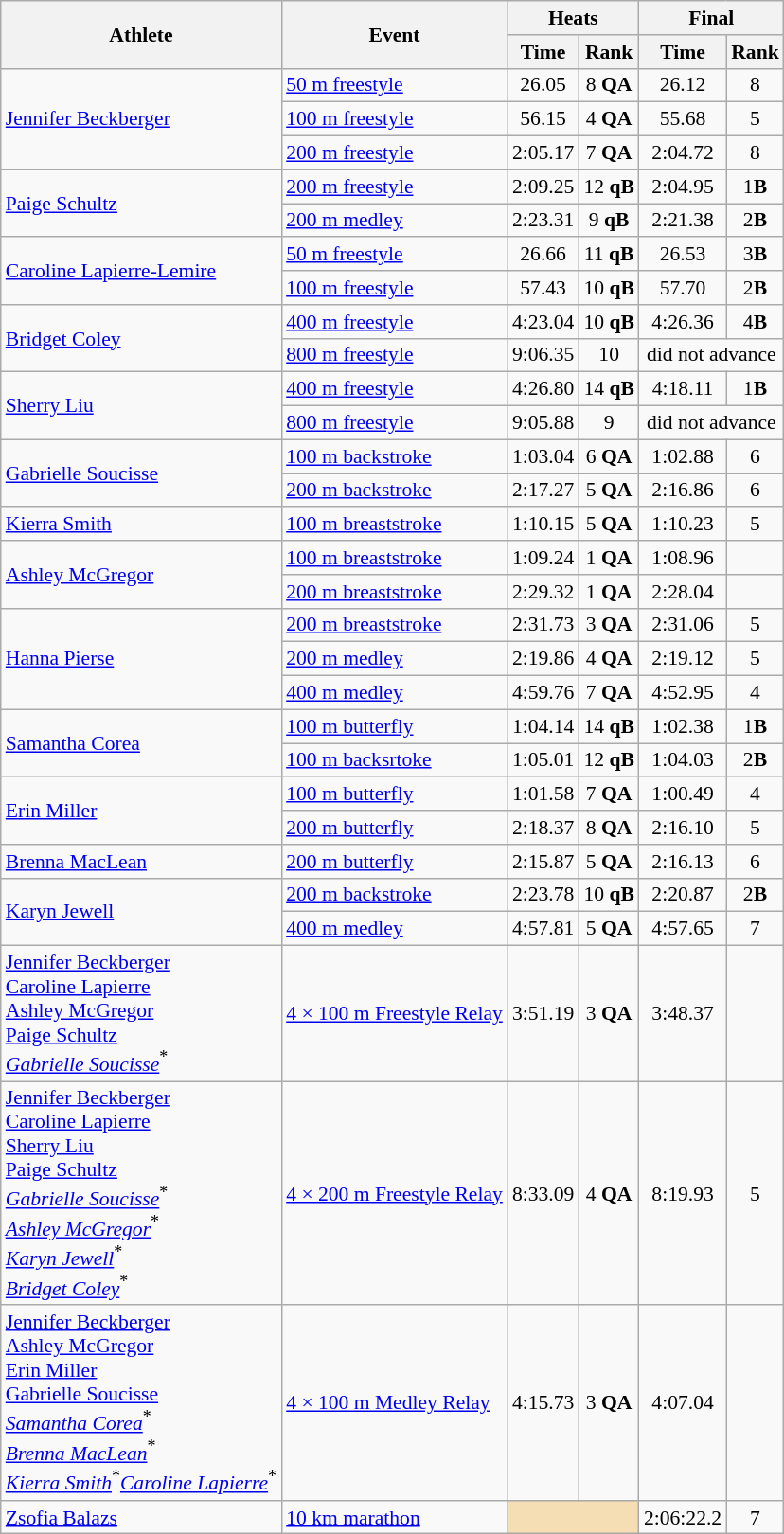<table class=wikitable style="font-size:90%">
<tr>
<th rowspan="2">Athlete</th>
<th rowspan="2">Event</th>
<th colspan="2">Heats</th>
<th colspan="2">Final</th>
</tr>
<tr>
<th>Time</th>
<th>Rank</th>
<th>Time</th>
<th>Rank</th>
</tr>
<tr>
<td rowspan="3"><a href='#'>Jennifer Beckberger</a></td>
<td><a href='#'>50 m freestyle</a></td>
<td align=center>26.05</td>
<td align=center>8 <strong>QA</strong></td>
<td align=center>26.12</td>
<td align=center>8</td>
</tr>
<tr>
<td><a href='#'>100 m freestyle</a></td>
<td align=center>56.15</td>
<td align=center>4 <strong>QA</strong></td>
<td align=center>55.68</td>
<td align=center>5</td>
</tr>
<tr>
<td><a href='#'>200 m freestyle</a></td>
<td align=center>2:05.17</td>
<td align=center>7 <strong>QA</strong></td>
<td align=center>2:04.72</td>
<td align=center>8</td>
</tr>
<tr>
<td rowspan="2"><a href='#'>Paige Schultz</a></td>
<td><a href='#'>200 m freestyle</a></td>
<td align=center>2:09.25</td>
<td align=center>12 <strong>qB</strong></td>
<td align=center>2:04.95</td>
<td align=center>1<strong>B</strong></td>
</tr>
<tr>
<td><a href='#'>200 m medley</a></td>
<td align=center>2:23.31</td>
<td align=center>9 <strong>qB</strong></td>
<td align=center>2:21.38</td>
<td align=center>2<strong>B</strong></td>
</tr>
<tr>
<td rowspan="2"><a href='#'>Caroline Lapierre-Lemire</a></td>
<td><a href='#'>50 m freestyle</a></td>
<td align=center>26.66</td>
<td align=center>11 <strong>qB</strong></td>
<td align=center>26.53</td>
<td align=center>3<strong>B</strong></td>
</tr>
<tr>
<td><a href='#'>100 m freestyle</a></td>
<td align=center>57.43</td>
<td align=center>10 <strong>qB</strong></td>
<td align=center>57.70</td>
<td align=center>2<strong>B</strong></td>
</tr>
<tr>
<td rowspan="2"><a href='#'>Bridget Coley</a></td>
<td><a href='#'>400 m freestyle</a></td>
<td align=center>4:23.04</td>
<td align=center>10 <strong>qB</strong></td>
<td align=center>4:26.36</td>
<td align=center>4<strong>B</strong></td>
</tr>
<tr>
<td><a href='#'>800 m freestyle</a></td>
<td align=center>9:06.35</td>
<td align=center>10</td>
<td align=center colspan=2>did not advance</td>
</tr>
<tr>
<td rowspan="2"><a href='#'>Sherry Liu</a></td>
<td><a href='#'>400 m freestyle</a></td>
<td align=center>4:26.80</td>
<td align=center>14 <strong>qB</strong></td>
<td align=center>4:18.11</td>
<td align=center>1<strong>B</strong></td>
</tr>
<tr>
<td><a href='#'>800 m freestyle</a></td>
<td align=center>9:05.88</td>
<td align=center>9</td>
<td align=center colspan=2>did not advance</td>
</tr>
<tr>
<td rowspan="2"><a href='#'>Gabrielle Soucisse</a></td>
<td><a href='#'>100 m backstroke</a></td>
<td align=center>1:03.04</td>
<td align=center>6 <strong>QA</strong></td>
<td align=center>1:02.88</td>
<td align=center>6</td>
</tr>
<tr>
<td><a href='#'>200 m backstroke</a></td>
<td align=center>2:17.27</td>
<td align=center>5 <strong>QA</strong></td>
<td align=center>2:16.86</td>
<td align=center>6</td>
</tr>
<tr>
<td><a href='#'>Kierra Smith</a></td>
<td><a href='#'>100 m breaststroke</a></td>
<td align=center>1:10.15</td>
<td align=center>5 <strong>QA</strong></td>
<td align=center>1:10.23</td>
<td align=center>5</td>
</tr>
<tr>
<td rowspan="2"><a href='#'>Ashley McGregor</a></td>
<td><a href='#'>100 m breaststroke</a></td>
<td align=center>1:09.24</td>
<td align=center>1 <strong>QA</strong></td>
<td align=center>1:08.96</td>
<td align=center></td>
</tr>
<tr>
<td><a href='#'>200 m breaststroke</a></td>
<td align=center>2:29.32</td>
<td align=center>1 <strong>QA</strong></td>
<td align=center>2:28.04</td>
<td align=center></td>
</tr>
<tr>
<td rowspan="3"><a href='#'>Hanna Pierse</a></td>
<td><a href='#'>200 m breaststroke</a></td>
<td align=center>2:31.73</td>
<td align=center>3 <strong>QA</strong></td>
<td align=center>2:31.06</td>
<td align=center>5</td>
</tr>
<tr>
<td><a href='#'>200 m medley</a></td>
<td align=center>2:19.86</td>
<td align=center>4 <strong>QA</strong></td>
<td align=center>2:19.12</td>
<td align=center>5</td>
</tr>
<tr>
<td><a href='#'>400 m medley</a></td>
<td align=center>4:59.76</td>
<td align=center>7 <strong>QA</strong></td>
<td align=center>4:52.95</td>
<td align=center>4</td>
</tr>
<tr>
<td rowspan="2"><a href='#'>Samantha Corea</a></td>
<td><a href='#'>100 m butterfly</a></td>
<td align=center>1:04.14</td>
<td align=center>14 <strong>qB</strong></td>
<td align=center>1:02.38</td>
<td align=center>1<strong>B</strong></td>
</tr>
<tr>
<td><a href='#'>100 m backsrtoke</a></td>
<td align=center>1:05.01</td>
<td align=center>12 <strong>qB</strong></td>
<td align=center>1:04.03</td>
<td align=center>2<strong>B</strong></td>
</tr>
<tr>
<td rowspan="2"><a href='#'>Erin Miller</a></td>
<td><a href='#'>100 m butterfly</a></td>
<td align=center>1:01.58</td>
<td align=center>7 <strong>QA</strong></td>
<td align=center>1:00.49</td>
<td align=center>4</td>
</tr>
<tr>
<td><a href='#'>200 m butterfly</a></td>
<td align=center>2:18.37</td>
<td align=center>8 <strong>QA</strong></td>
<td align=center>2:16.10</td>
<td align=center>5</td>
</tr>
<tr>
<td><a href='#'>Brenna MacLean</a></td>
<td><a href='#'>200 m butterfly</a></td>
<td align=center>2:15.87</td>
<td align=center>5 <strong>QA</strong></td>
<td align=center>2:16.13</td>
<td align=center>6</td>
</tr>
<tr>
<td rowspan="2"><a href='#'>Karyn Jewell</a></td>
<td><a href='#'>200 m backstroke</a></td>
<td align=center>2:23.78</td>
<td align=center>10 <strong>qB</strong></td>
<td align=center>2:20.87</td>
<td align=center>2<strong>B</strong></td>
</tr>
<tr>
<td><a href='#'>400 m medley</a></td>
<td align=center>4:57.81</td>
<td align=center>5 <strong>QA</strong></td>
<td align=center>4:57.65</td>
<td align=center>7</td>
</tr>
<tr>
<td><a href='#'>Jennifer Beckberger</a><br><a href='#'>Caroline Lapierre</a><br><a href='#'>Ashley McGregor</a><br><a href='#'>Paige Schultz</a><br><em><a href='#'>Gabrielle Soucisse</a></em><sup>*</sup></td>
<td><a href='#'>4 × 100 m Freestyle Relay</a></td>
<td align=center>3:51.19</td>
<td align=center>3 <strong>QA</strong></td>
<td align=center>3:48.37</td>
<td align=center></td>
</tr>
<tr>
<td><a href='#'>Jennifer Beckberger</a><br><a href='#'>Caroline Lapierre</a><br><a href='#'>Sherry Liu</a><br><a href='#'>Paige Schultz</a><br><em><a href='#'>Gabrielle Soucisse</a></em><sup>*</sup><br><em><a href='#'>Ashley McGregor</a></em><sup>*</sup><br><em><a href='#'>Karyn Jewell</a></em><sup>*</sup><br><em><a href='#'>Bridget Coley</a></em><sup>*</sup></td>
<td><a href='#'>4 × 200 m Freestyle Relay</a></td>
<td align=center>8:33.09</td>
<td align=center>4 <strong>QA</strong></td>
<td align=center>8:19.93</td>
<td align=center>5</td>
</tr>
<tr>
<td><a href='#'>Jennifer Beckberger</a><br><a href='#'>Ashley McGregor</a><br><a href='#'>Erin Miller</a><br><a href='#'>Gabrielle Soucisse</a><br><em><a href='#'>Samantha Corea</a></em><sup>*</sup><br><em><a href='#'>Brenna MacLean</a></em><sup>*</sup><br><em><a href='#'>Kierra Smith</a></em><sup>*</sup><em><a href='#'>Caroline Lapierre</a></em><sup>*</sup></td>
<td><a href='#'>4 × 100 m Medley Relay</a></td>
<td align=center>4:15.73</td>
<td align=center>3 <strong>QA</strong></td>
<td align=center>4:07.04</td>
<td align=center></td>
</tr>
<tr>
<td><a href='#'>Zsofia Balazs</a></td>
<td><a href='#'>10 km marathon</a></td>
<td align=center colspan=2 bgcolor=wheat></td>
<td align=center>2:06:22.2</td>
<td align=center>7</td>
</tr>
</table>
